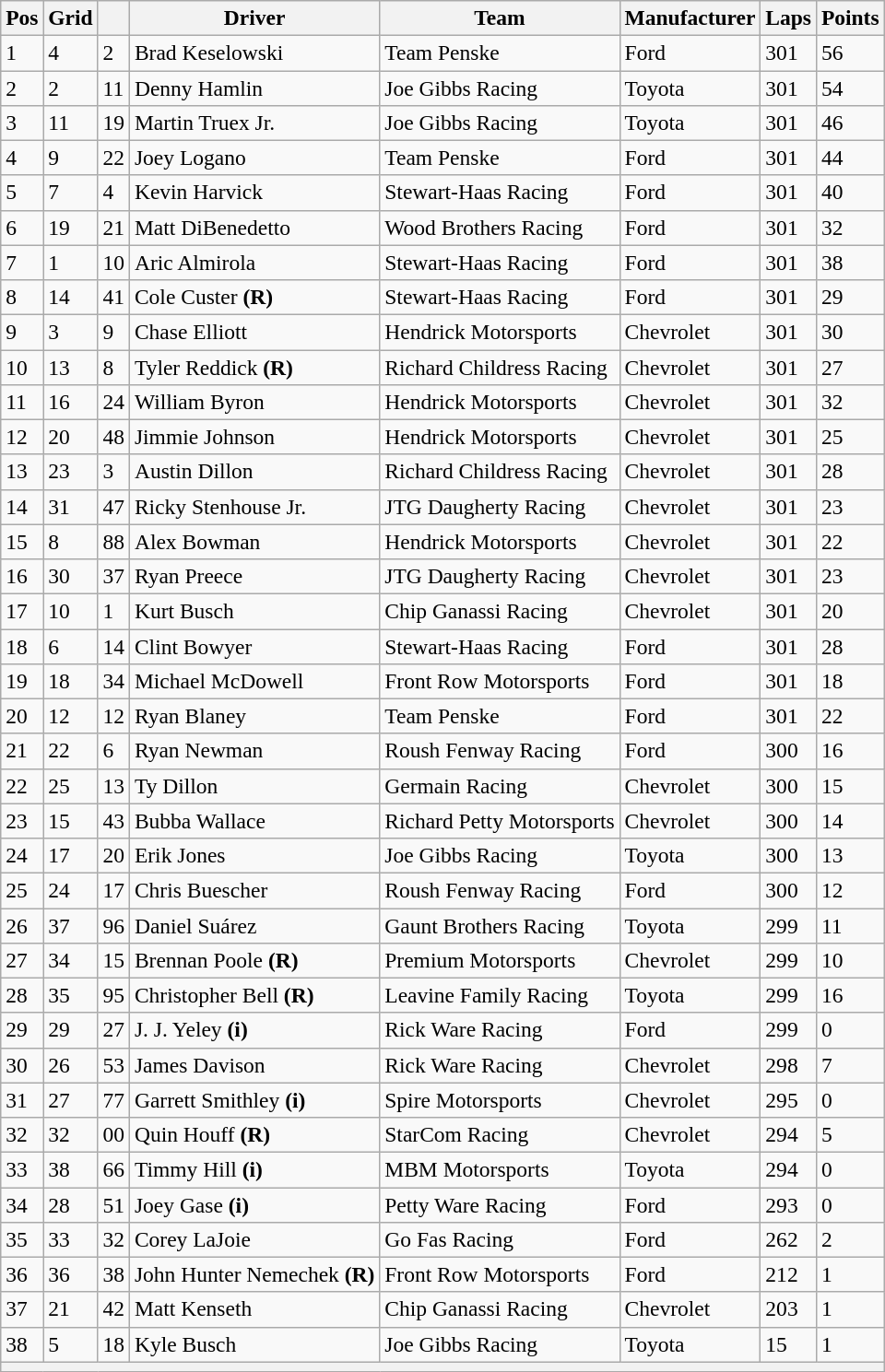<table class="wikitable" style="font-size:98%">
<tr>
<th>Pos</th>
<th>Grid</th>
<th></th>
<th>Driver</th>
<th>Team</th>
<th>Manufacturer</th>
<th>Laps</th>
<th>Points</th>
</tr>
<tr>
<td>1</td>
<td>4</td>
<td>2</td>
<td>Brad Keselowski</td>
<td>Team Penske</td>
<td>Ford</td>
<td>301</td>
<td>56</td>
</tr>
<tr>
<td>2</td>
<td>2</td>
<td>11</td>
<td>Denny Hamlin</td>
<td>Joe Gibbs Racing</td>
<td>Toyota</td>
<td>301</td>
<td>54</td>
</tr>
<tr>
<td>3</td>
<td>11</td>
<td>19</td>
<td>Martin Truex Jr.</td>
<td>Joe Gibbs Racing</td>
<td>Toyota</td>
<td>301</td>
<td>46</td>
</tr>
<tr>
<td>4</td>
<td>9</td>
<td>22</td>
<td>Joey Logano</td>
<td>Team Penske</td>
<td>Ford</td>
<td>301</td>
<td>44</td>
</tr>
<tr>
<td>5</td>
<td>7</td>
<td>4</td>
<td>Kevin Harvick</td>
<td>Stewart-Haas Racing</td>
<td>Ford</td>
<td>301</td>
<td>40</td>
</tr>
<tr>
<td>6</td>
<td>19</td>
<td>21</td>
<td>Matt DiBenedetto</td>
<td>Wood Brothers Racing</td>
<td>Ford</td>
<td>301</td>
<td>32</td>
</tr>
<tr>
<td>7</td>
<td>1</td>
<td>10</td>
<td>Aric Almirola</td>
<td>Stewart-Haas Racing</td>
<td>Ford</td>
<td>301</td>
<td>38</td>
</tr>
<tr>
<td>8</td>
<td>14</td>
<td>41</td>
<td>Cole Custer <strong>(R)</strong></td>
<td>Stewart-Haas Racing</td>
<td>Ford</td>
<td>301</td>
<td>29</td>
</tr>
<tr>
<td>9</td>
<td>3</td>
<td>9</td>
<td>Chase Elliott</td>
<td>Hendrick Motorsports</td>
<td>Chevrolet</td>
<td>301</td>
<td>30</td>
</tr>
<tr>
<td>10</td>
<td>13</td>
<td>8</td>
<td>Tyler Reddick <strong>(R)</strong></td>
<td>Richard Childress Racing</td>
<td>Chevrolet</td>
<td>301</td>
<td>27</td>
</tr>
<tr>
<td>11</td>
<td>16</td>
<td>24</td>
<td>William Byron</td>
<td>Hendrick Motorsports</td>
<td>Chevrolet</td>
<td>301</td>
<td>32</td>
</tr>
<tr>
<td>12</td>
<td>20</td>
<td>48</td>
<td>Jimmie Johnson</td>
<td>Hendrick Motorsports</td>
<td>Chevrolet</td>
<td>301</td>
<td>25</td>
</tr>
<tr>
<td>13</td>
<td>23</td>
<td>3</td>
<td>Austin Dillon</td>
<td>Richard Childress Racing</td>
<td>Chevrolet</td>
<td>301</td>
<td>28</td>
</tr>
<tr>
<td>14</td>
<td>31</td>
<td>47</td>
<td>Ricky Stenhouse Jr.</td>
<td>JTG Daugherty Racing</td>
<td>Chevrolet</td>
<td>301</td>
<td>23</td>
</tr>
<tr>
<td>15</td>
<td>8</td>
<td>88</td>
<td>Alex Bowman</td>
<td>Hendrick Motorsports</td>
<td>Chevrolet</td>
<td>301</td>
<td>22</td>
</tr>
<tr>
<td>16</td>
<td>30</td>
<td>37</td>
<td>Ryan Preece</td>
<td>JTG Daugherty Racing</td>
<td>Chevrolet</td>
<td>301</td>
<td>23</td>
</tr>
<tr>
<td>17</td>
<td>10</td>
<td>1</td>
<td>Kurt Busch</td>
<td>Chip Ganassi Racing</td>
<td>Chevrolet</td>
<td>301</td>
<td>20</td>
</tr>
<tr>
<td>18</td>
<td>6</td>
<td>14</td>
<td>Clint Bowyer</td>
<td>Stewart-Haas Racing</td>
<td>Ford</td>
<td>301</td>
<td>28</td>
</tr>
<tr>
<td>19</td>
<td>18</td>
<td>34</td>
<td>Michael McDowell</td>
<td>Front Row Motorsports</td>
<td>Ford</td>
<td>301</td>
<td>18</td>
</tr>
<tr>
<td>20</td>
<td>12</td>
<td>12</td>
<td>Ryan Blaney</td>
<td>Team Penske</td>
<td>Ford</td>
<td>301</td>
<td>22</td>
</tr>
<tr>
<td>21</td>
<td>22</td>
<td>6</td>
<td>Ryan Newman</td>
<td>Roush Fenway Racing</td>
<td>Ford</td>
<td>300</td>
<td>16</td>
</tr>
<tr>
<td>22</td>
<td>25</td>
<td>13</td>
<td>Ty Dillon</td>
<td>Germain Racing</td>
<td>Chevrolet</td>
<td>300</td>
<td>15</td>
</tr>
<tr>
<td>23</td>
<td>15</td>
<td>43</td>
<td>Bubba Wallace</td>
<td>Richard Petty Motorsports</td>
<td>Chevrolet</td>
<td>300</td>
<td>14</td>
</tr>
<tr>
<td>24</td>
<td>17</td>
<td>20</td>
<td>Erik Jones</td>
<td>Joe Gibbs Racing</td>
<td>Toyota</td>
<td>300</td>
<td>13</td>
</tr>
<tr>
<td>25</td>
<td>24</td>
<td>17</td>
<td>Chris Buescher</td>
<td>Roush Fenway Racing</td>
<td>Ford</td>
<td>300</td>
<td>12</td>
</tr>
<tr>
<td>26</td>
<td>37</td>
<td>96</td>
<td>Daniel Suárez</td>
<td>Gaunt Brothers Racing</td>
<td>Toyota</td>
<td>299</td>
<td>11</td>
</tr>
<tr>
<td>27</td>
<td>34</td>
<td>15</td>
<td>Brennan Poole <strong>(R)</strong></td>
<td>Premium Motorsports</td>
<td>Chevrolet</td>
<td>299</td>
<td>10</td>
</tr>
<tr>
<td>28</td>
<td>35</td>
<td>95</td>
<td>Christopher Bell <strong>(R)</strong></td>
<td>Leavine Family Racing</td>
<td>Toyota</td>
<td>299</td>
<td>16</td>
</tr>
<tr>
<td>29</td>
<td>29</td>
<td>27</td>
<td>J. J. Yeley <strong>(i)</strong></td>
<td>Rick Ware Racing</td>
<td>Ford</td>
<td>299</td>
<td>0</td>
</tr>
<tr>
<td>30</td>
<td>26</td>
<td>53</td>
<td>James Davison</td>
<td>Rick Ware Racing</td>
<td>Chevrolet</td>
<td>298</td>
<td>7</td>
</tr>
<tr>
<td>31</td>
<td>27</td>
<td>77</td>
<td>Garrett Smithley <strong>(i)</strong></td>
<td>Spire Motorsports</td>
<td>Chevrolet</td>
<td>295</td>
<td>0</td>
</tr>
<tr>
<td>32</td>
<td>32</td>
<td>00</td>
<td>Quin Houff <strong>(R)</strong></td>
<td>StarCom Racing</td>
<td>Chevrolet</td>
<td>294</td>
<td>5</td>
</tr>
<tr>
<td>33</td>
<td>38</td>
<td>66</td>
<td>Timmy Hill <strong>(i)</strong></td>
<td>MBM Motorsports</td>
<td>Toyota</td>
<td>294</td>
<td>0</td>
</tr>
<tr>
<td>34</td>
<td>28</td>
<td>51</td>
<td>Joey Gase <strong>(i)</strong></td>
<td>Petty Ware Racing</td>
<td>Ford</td>
<td>293</td>
<td>0</td>
</tr>
<tr>
<td>35</td>
<td>33</td>
<td>32</td>
<td>Corey LaJoie</td>
<td>Go Fas Racing</td>
<td>Ford</td>
<td>262</td>
<td>2</td>
</tr>
<tr>
<td>36</td>
<td>36</td>
<td>38</td>
<td>John Hunter Nemechek <strong>(R)</strong></td>
<td>Front Row Motorsports</td>
<td>Ford</td>
<td>212</td>
<td>1</td>
</tr>
<tr>
<td>37</td>
<td>21</td>
<td>42</td>
<td>Matt Kenseth</td>
<td>Chip Ganassi Racing</td>
<td>Chevrolet</td>
<td>203</td>
<td>1</td>
</tr>
<tr>
<td>38</td>
<td>5</td>
<td>18</td>
<td>Kyle Busch</td>
<td>Joe Gibbs Racing</td>
<td>Toyota</td>
<td>15</td>
<td>1</td>
</tr>
<tr>
<th colspan="8"></th>
</tr>
</table>
